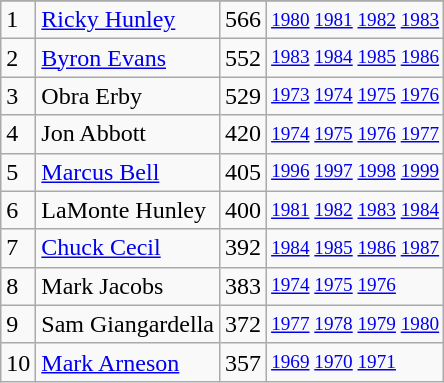<table class="wikitable">
<tr>
</tr>
<tr>
<td>1</td>
<td><a href='#'>Ricky Hunley</a></td>
<td>566</td>
<td style="font-size:80%;"><a href='#'>1980</a> <a href='#'>1981</a> <a href='#'>1982</a> <a href='#'>1983</a></td>
</tr>
<tr>
<td>2</td>
<td><a href='#'>Byron Evans</a></td>
<td>552</td>
<td style="font-size:80%;"><a href='#'>1983</a> <a href='#'>1984</a> <a href='#'>1985</a> <a href='#'>1986</a></td>
</tr>
<tr>
<td>3</td>
<td>Obra Erby</td>
<td>529</td>
<td style="font-size:80%;"><a href='#'>1973</a> <a href='#'>1974</a> <a href='#'>1975</a> <a href='#'>1976</a></td>
</tr>
<tr>
<td>4</td>
<td>Jon Abbott</td>
<td>420</td>
<td style="font-size:80%;"><a href='#'>1974</a> <a href='#'>1975</a> <a href='#'>1976</a> <a href='#'>1977</a></td>
</tr>
<tr>
<td>5</td>
<td><a href='#'>Marcus Bell</a></td>
<td>405</td>
<td style="font-size:80%;"><a href='#'>1996</a> <a href='#'>1997</a> <a href='#'>1998</a> <a href='#'>1999</a></td>
</tr>
<tr>
<td>6</td>
<td>LaMonte Hunley</td>
<td>400</td>
<td style="font-size:80%;"><a href='#'>1981</a> <a href='#'>1982</a> <a href='#'>1983</a> <a href='#'>1984</a></td>
</tr>
<tr>
<td>7</td>
<td><a href='#'>Chuck Cecil</a></td>
<td>392</td>
<td style="font-size:80%;"><a href='#'>1984</a> <a href='#'>1985</a> <a href='#'>1986</a> <a href='#'>1987</a></td>
</tr>
<tr>
<td>8</td>
<td>Mark Jacobs</td>
<td>383</td>
<td style="font-size:80%;"><a href='#'>1974</a> <a href='#'>1975</a> <a href='#'>1976</a></td>
</tr>
<tr>
<td>9</td>
<td>Sam Giangardella</td>
<td>372</td>
<td style="font-size:80%;"><a href='#'>1977</a> <a href='#'>1978</a> <a href='#'>1979</a> <a href='#'>1980</a></td>
</tr>
<tr>
<td>10</td>
<td><a href='#'>Mark Arneson</a></td>
<td>357</td>
<td style="font-size:80%;"><a href='#'>1969</a> <a href='#'>1970</a> <a href='#'>1971</a></td>
</tr>
</table>
